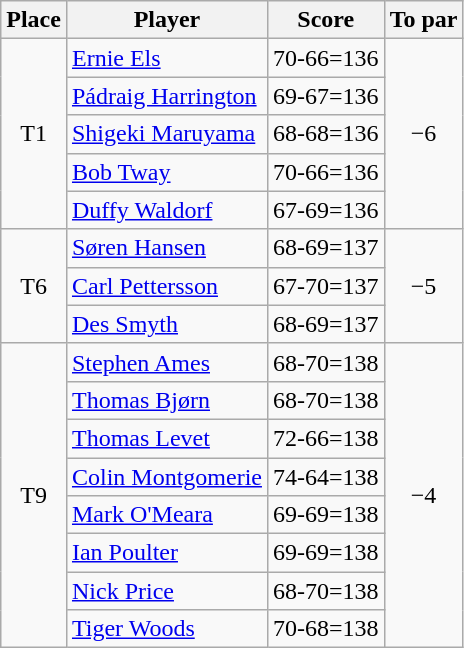<table class="wikitable">
<tr>
<th>Place</th>
<th>Player</th>
<th>Score</th>
<th>To par</th>
</tr>
<tr>
<td rowspan="5" style="text-align:center;">T1</td>
<td> <a href='#'>Ernie Els</a></td>
<td align=center>70-66=136</td>
<td rowspan="5" style="text-align:center;">−6</td>
</tr>
<tr>
<td> <a href='#'>Pádraig Harrington</a></td>
<td align=center>69-67=136</td>
</tr>
<tr>
<td> <a href='#'>Shigeki Maruyama</a></td>
<td align=center>68-68=136</td>
</tr>
<tr>
<td> <a href='#'>Bob Tway</a></td>
<td align=center>70-66=136</td>
</tr>
<tr>
<td> <a href='#'>Duffy Waldorf</a></td>
<td align=center>67-69=136</td>
</tr>
<tr>
<td rowspan="3" style="text-align:center;">T6</td>
<td> <a href='#'>Søren Hansen</a></td>
<td align=center>68-69=137</td>
<td rowspan="3" style="text-align:center;">−5</td>
</tr>
<tr>
<td> <a href='#'>Carl Pettersson</a></td>
<td align=center>67-70=137</td>
</tr>
<tr>
<td> <a href='#'>Des Smyth</a></td>
<td align=center>68-69=137</td>
</tr>
<tr>
<td rowspan="8" style="text-align:center;">T9</td>
<td> <a href='#'>Stephen Ames</a></td>
<td align=center>68-70=138</td>
<td rowspan="8" style="text-align:center;">−4</td>
</tr>
<tr>
<td> <a href='#'>Thomas Bjørn</a></td>
<td align=center>68-70=138</td>
</tr>
<tr>
<td> <a href='#'>Thomas Levet</a></td>
<td align=center>72-66=138</td>
</tr>
<tr>
<td> <a href='#'>Colin Montgomerie</a></td>
<td align=center>74-64=138</td>
</tr>
<tr>
<td> <a href='#'>Mark O'Meara</a></td>
<td align=center>69-69=138</td>
</tr>
<tr>
<td> <a href='#'>Ian Poulter</a></td>
<td align=center>69-69=138</td>
</tr>
<tr>
<td> <a href='#'>Nick Price</a></td>
<td align=center>68-70=138</td>
</tr>
<tr>
<td> <a href='#'>Tiger Woods</a></td>
<td align=center>70-68=138</td>
</tr>
</table>
